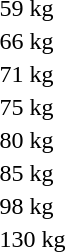<table>
<tr>
<td rowspan=2>59 kg<br></td>
<td rowspan=2></td>
<td rowspan=2></td>
<td></td>
</tr>
<tr>
<td></td>
</tr>
<tr>
<td rowspan=2>66 kg<br></td>
<td rowspan=2></td>
<td rowspan=2></td>
<td></td>
</tr>
<tr>
<td></td>
</tr>
<tr>
<td rowspan=2>71 kg<br></td>
<td rowspan=2></td>
<td rowspan=2></td>
<td></td>
</tr>
<tr>
<td></td>
</tr>
<tr>
<td rowspan=2>75 kg<br></td>
<td rowspan=2></td>
<td rowspan=2></td>
<td></td>
</tr>
<tr>
<td></td>
</tr>
<tr>
<td rowspan=2>80 kg<br></td>
<td rowspan=2></td>
<td rowspan=2></td>
<td></td>
</tr>
<tr>
<td></td>
</tr>
<tr>
<td rowspan=2>85 kg<br></td>
<td rowspan=2></td>
<td rowspan=2></td>
<td></td>
</tr>
<tr>
<td></td>
</tr>
<tr>
<td rowspan=2>98 kg<br></td>
<td rowspan=2></td>
<td rowspan=2></td>
<td></td>
</tr>
<tr>
<td></td>
</tr>
<tr>
<td rowspan=2>130 kg<br></td>
<td rowspan=2></td>
<td rowspan=2></td>
<td></td>
</tr>
<tr>
<td></td>
</tr>
</table>
